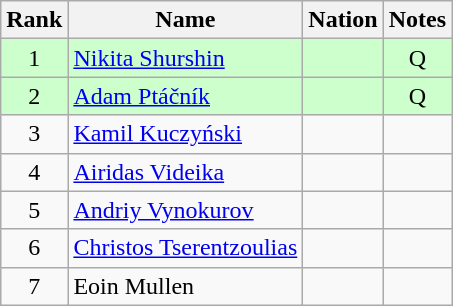<table class="wikitable sortable" style="text-align:center">
<tr>
<th>Rank</th>
<th>Name</th>
<th>Nation</th>
<th>Notes</th>
</tr>
<tr bgcolor=ccffcc>
<td>1</td>
<td align=left><a href='#'>Nikita Shurshin</a></td>
<td align=left></td>
<td>Q</td>
</tr>
<tr bgcolor=ccffcc>
<td>2</td>
<td align=left><a href='#'>Adam Ptáčník</a></td>
<td align=left></td>
<td>Q</td>
</tr>
<tr>
<td>3</td>
<td align=left><a href='#'>Kamil Kuczyński</a></td>
<td align=left></td>
<td></td>
</tr>
<tr>
<td>4</td>
<td align=left><a href='#'>Airidas Videika</a></td>
<td align=left></td>
<td></td>
</tr>
<tr>
<td>5</td>
<td align=left><a href='#'>Andriy Vynokurov</a></td>
<td align=left></td>
<td></td>
</tr>
<tr>
<td>6</td>
<td align=left><a href='#'>Christos Tserentzoulias</a></td>
<td align=left></td>
<td></td>
</tr>
<tr>
<td>7</td>
<td align=left>Eoin Mullen</td>
<td align=left></td>
<td></td>
</tr>
</table>
